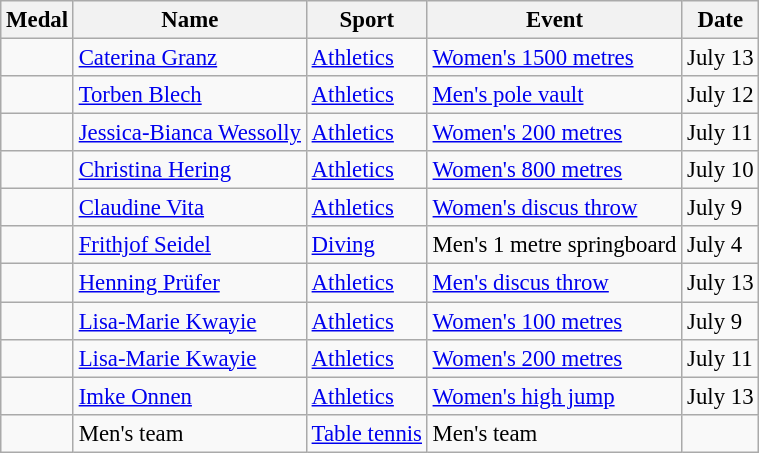<table class="wikitable sortable" style="font-size: 95%;">
<tr>
<th>Medal</th>
<th>Name</th>
<th>Sport</th>
<th>Event</th>
<th>Date</th>
</tr>
<tr>
<td></td>
<td><a href='#'>Caterina Granz</a></td>
<td><a href='#'>Athletics</a></td>
<td><a href='#'>Women's 1500 metres</a></td>
<td>July 13</td>
</tr>
<tr>
<td></td>
<td><a href='#'>Torben Blech</a></td>
<td><a href='#'>Athletics</a></td>
<td><a href='#'>Men's pole vault</a></td>
<td>July 12</td>
</tr>
<tr>
<td></td>
<td><a href='#'>Jessica-Bianca Wessolly</a></td>
<td><a href='#'>Athletics</a></td>
<td><a href='#'>Women's 200 metres</a></td>
<td>July 11</td>
</tr>
<tr>
<td></td>
<td><a href='#'>Christina Hering</a></td>
<td><a href='#'>Athletics</a></td>
<td><a href='#'>Women's 800 metres</a></td>
<td>July 10</td>
</tr>
<tr>
<td></td>
<td><a href='#'>Claudine Vita</a></td>
<td><a href='#'>Athletics</a></td>
<td><a href='#'>Women's discus throw</a></td>
<td>July 9</td>
</tr>
<tr>
<td></td>
<td><a href='#'>Frithjof Seidel</a></td>
<td><a href='#'>Diving</a></td>
<td>Men's 1 metre springboard</td>
<td>July 4</td>
</tr>
<tr>
<td></td>
<td><a href='#'>Henning Prüfer</a></td>
<td><a href='#'>Athletics</a></td>
<td><a href='#'>Men's discus throw</a></td>
<td>July 13</td>
</tr>
<tr>
<td></td>
<td><a href='#'>Lisa-Marie Kwayie</a></td>
<td><a href='#'>Athletics</a></td>
<td><a href='#'>Women's 100 metres</a></td>
<td>July 9</td>
</tr>
<tr>
<td></td>
<td><a href='#'>Lisa-Marie Kwayie</a></td>
<td><a href='#'>Athletics</a></td>
<td><a href='#'>Women's 200 metres</a></td>
<td>July 11</td>
</tr>
<tr>
<td></td>
<td><a href='#'>Imke Onnen</a></td>
<td><a href='#'>Athletics</a></td>
<td><a href='#'>Women's high jump</a></td>
<td>July 13</td>
</tr>
<tr>
<td></td>
<td>Men's team</td>
<td><a href='#'>Table tennis</a></td>
<td>Men's team</td>
<td></td>
</tr>
</table>
